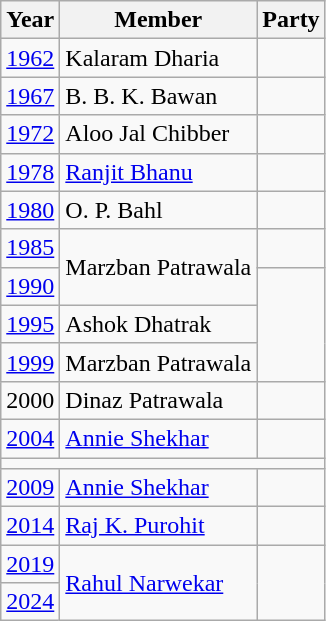<table class="wikitable">
<tr>
<th>Year</th>
<th>Member</th>
<th colspan="2">Party</th>
</tr>
<tr>
<td><a href='#'>1962</a></td>
<td>Kalaram Dharia</td>
<td></td>
</tr>
<tr>
<td><a href='#'>1967</a></td>
<td>B. B. K. Bawan</td>
<td></td>
</tr>
<tr>
<td><a href='#'>1972</a></td>
<td>Aloo Jal Chibber</td>
<td></td>
</tr>
<tr>
<td><a href='#'>1978</a></td>
<td><a href='#'>Ranjit Bhanu</a></td>
<td></td>
</tr>
<tr>
<td><a href='#'>1980</a></td>
<td>O. P. Bahl</td>
<td></td>
</tr>
<tr>
<td><a href='#'>1985</a></td>
<td rowspan="2">Marzban Patrawala</td>
<td></td>
</tr>
<tr>
<td><a href='#'>1990</a></td>
</tr>
<tr>
<td><a href='#'>1995</a></td>
<td>Ashok Dhatrak</td>
</tr>
<tr>
<td><a href='#'>1999</a></td>
<td>Marzban Patrawala</td>
</tr>
<tr>
<td>2000</td>
<td>Dinaz Patrawala</td>
<td></td>
</tr>
<tr>
<td><a href='#'>2004</a></td>
<td><a href='#'>Annie Shekhar</a></td>
<td></td>
</tr>
<tr>
<td colspan="4"></td>
</tr>
<tr>
<td><a href='#'>2009</a></td>
<td><a href='#'>Annie Shekhar</a></td>
<td></td>
</tr>
<tr>
<td><a href='#'>2014</a></td>
<td><a href='#'>Raj K. Purohit</a></td>
<td></td>
</tr>
<tr>
<td><a href='#'>2019</a></td>
<td Rowspan=2><a href='#'>Rahul Narwekar</a></td>
</tr>
<tr>
<td><a href='#'>2024</a></td>
</tr>
</table>
